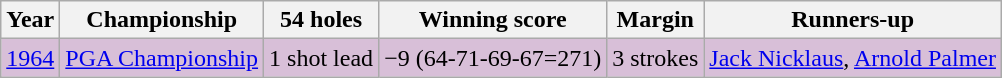<table class="wikitable">
<tr>
<th>Year</th>
<th>Championship</th>
<th>54 holes</th>
<th>Winning score</th>
<th>Margin</th>
<th>Runners-up</th>
</tr>
<tr style="background:#D8BFD8;">
<td><a href='#'>1964</a></td>
<td><a href='#'>PGA Championship</a></td>
<td>1 shot lead</td>
<td>−9 (64-71-69-67=271)</td>
<td>3 strokes</td>
<td> <a href='#'>Jack Nicklaus</a>,  <a href='#'>Arnold Palmer</a></td>
</tr>
</table>
